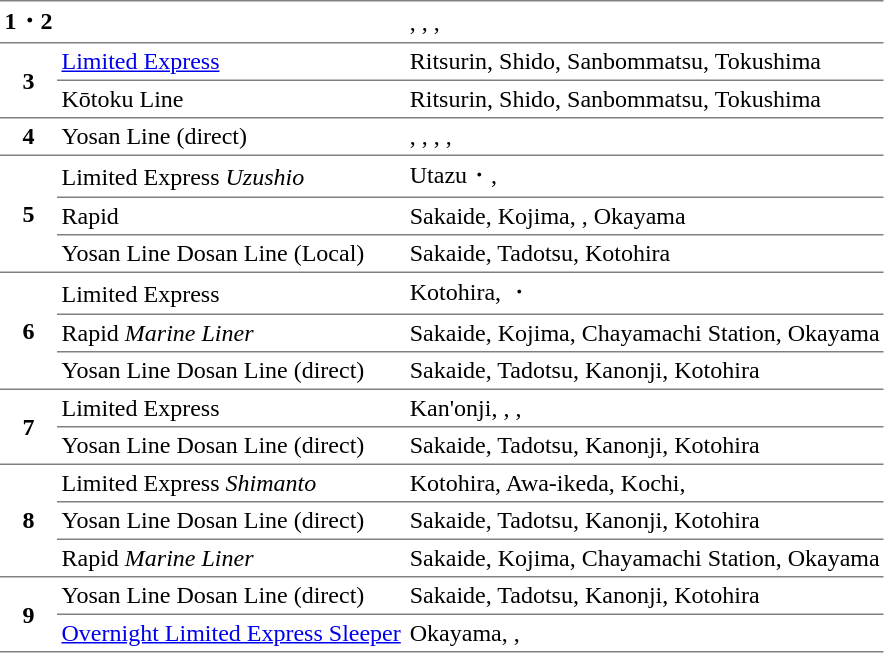<table border="1" cellspacing="0" cellpadding="3" frame="hsides" rules="rows">
<tr>
<th style="width:2em;">1・2</th>
<td></td>
<td>, , , </td>
</tr>
<tr>
<th rowspan="2">3</th>
<td> <a href='#'>Limited Express</a> </td>
<td>Ritsurin, Shido, Sanbommatsu, Tokushima</td>
</tr>
<tr>
<td> Kōtoku Line</td>
<td>Ritsurin, Shido, Sanbommatsu, Tokushima</td>
</tr>
<tr>
<th>4</th>
<td> Yosan Line  (direct)</td>
<td>, , , , </td>
</tr>
<tr>
<th rowspan="3">5</th>
<td> Limited Express <em>Uzushio</em></td>
<td>Utazu・, </td>
</tr>
<tr>
<td> Rapid </td>
<td>Sakaide, Kojima, , Okayama</td>
</tr>
<tr>
<td> Yosan Line  Dosan Line (Local)</td>
<td>Sakaide, Tadotsu, Kotohira</td>
</tr>
<tr>
<th rowspan="3">6</th>
<td> Limited Express </td>
<td>Kotohira, ・</td>
</tr>
<tr>
<td> Rapid <em>Marine Liner</em></td>
<td>Sakaide, Kojima, Chayamachi Station, Okayama</td>
</tr>
<tr>
<td> Yosan Line  Dosan Line (direct)</td>
<td>Sakaide, Tadotsu, Kanonji, Kotohira</td>
</tr>
<tr>
<th rowspan="2">7</th>
<td> Limited Express </td>
<td>Kan'onji, , , </td>
</tr>
<tr>
<td> Yosan Line  Dosan Line (direct)</td>
<td>Sakaide, Tadotsu, Kanonji, Kotohira</td>
</tr>
<tr>
<th rowspan="3">8</th>
<td> Limited Express <em>Shimanto</em></td>
<td>Kotohira, Awa-ikeda, Kochi, </td>
</tr>
<tr>
<td> Yosan Line  Dosan Line (direct)</td>
<td>Sakaide, Tadotsu, Kanonji, Kotohira</td>
</tr>
<tr>
<td> Rapid <em>Marine Liner</em></td>
<td>Sakaide, Kojima, Chayamachi Station, Okayama</td>
</tr>
<tr>
<th rowspan="2">9</th>
<td> Yosan Line  Dosan Line (direct)</td>
<td>Sakaide, Tadotsu, Kanonji, Kotohira</td>
</tr>
<tr>
<td> <a href='#'>Overnight Limited Express Sleeper</a> </td>
<td>Okayama, , </td>
</tr>
</table>
